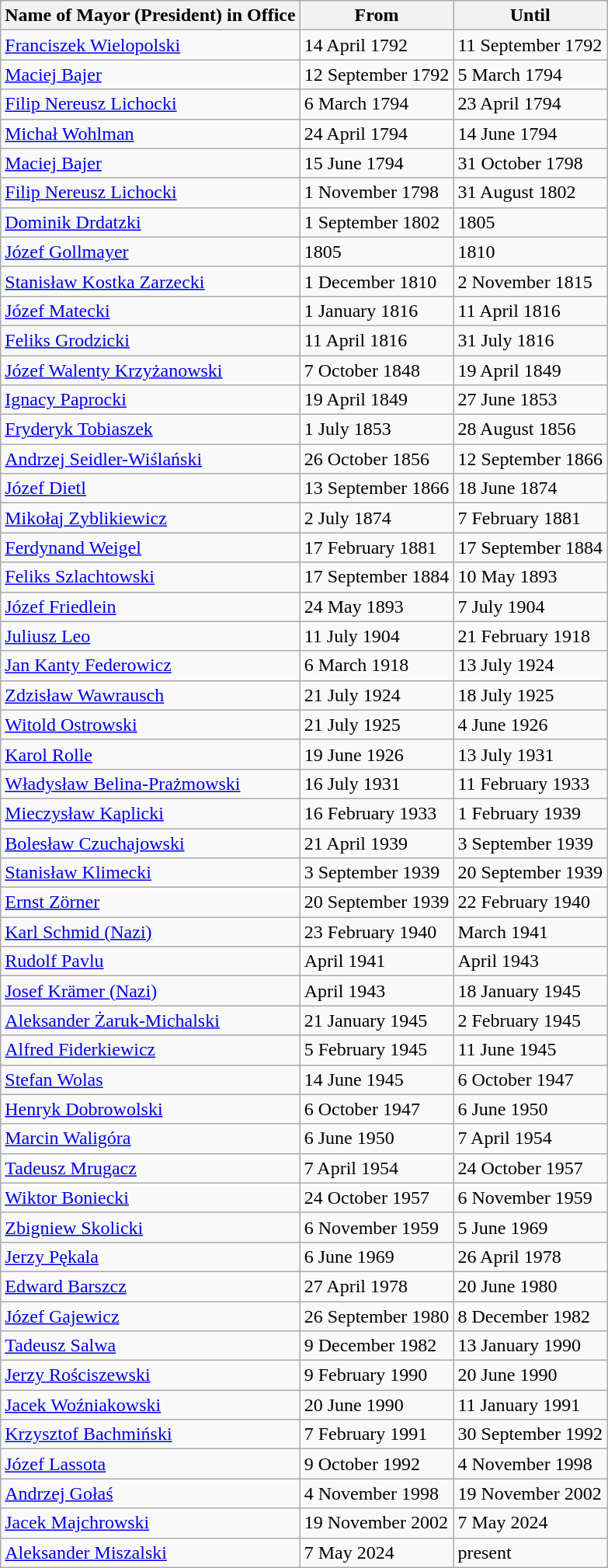<table class="wikitable sortable" font-size:90%; border:gray solid 1px; text-align:middle;">
<tr>
<th>Name of Mayor (President) in Office</th>
<th>From</th>
<th>Until</th>
</tr>
<tr>
<td align=left><a href='#'>Franciszek Wielopolski</a></td>
<td align=left>14 April  1792</td>
<td align=left>11 September  1792</td>
</tr>
<tr>
<td align=left><a href='#'>Maciej Bajer</a></td>
<td align=left>12 September  1792</td>
<td align=left>5 March  1794</td>
</tr>
<tr>
<td align=left><a href='#'>Filip Nereusz Lichocki</a></td>
<td align=left>6 March  1794</td>
<td align=left>23 April  1794</td>
</tr>
<tr>
<td align=left><a href='#'>Michał Wohlman</a></td>
<td align=left>24 April  1794</td>
<td align=left>14 June  1794</td>
</tr>
<tr>
<td align=left><a href='#'>Maciej Bajer</a></td>
<td align=left>15 June  1794</td>
<td align=left>31 October  1798</td>
</tr>
<tr>
<td align=left><a href='#'>Filip Nereusz Lichocki</a></td>
<td align=left>1 November  1798</td>
<td align=left>31 August  1802</td>
</tr>
<tr>
<td align=left><a href='#'>Dominik Drdatzki</a></td>
<td align=left>1 September  1802</td>
<td align=left>1805</td>
</tr>
<tr>
<td align=left><a href='#'>Józef Gollmayer</a></td>
<td align=left>1805</td>
<td align=left>1810</td>
</tr>
<tr>
<td align=left><a href='#'>Stanisław Kostka Zarzecki</a></td>
<td align=left>1 December  1810</td>
<td align=left>2 November  1815</td>
</tr>
<tr>
<td align=left><a href='#'>Józef Matecki</a></td>
<td align=left>1 January  1816</td>
<td align=left>11 April  1816</td>
</tr>
<tr>
<td align=left><a href='#'>Feliks Grodzicki</a></td>
<td align=left>11 April  1816</td>
<td align=left>31 July  1816</td>
</tr>
<tr>
<td align=left><a href='#'>Józef Walenty Krzyżanowski</a></td>
<td align=left>7 October  1848</td>
<td align=left>19 April  1849</td>
</tr>
<tr>
<td align=left><a href='#'>Ignacy Paprocki</a></td>
<td align=left>19 April  1849</td>
<td align=left>27 June  1853</td>
</tr>
<tr>
<td align=left><a href='#'>Fryderyk Tobiaszek</a></td>
<td align=left>1 July  1853</td>
<td align=left>28 August  1856</td>
</tr>
<tr>
<td align=left><a href='#'>Andrzej Seidler-Wiślański</a></td>
<td align=left>26 October  1856</td>
<td align=left>12 September  1866</td>
</tr>
<tr>
<td align=left><a href='#'>Józef Dietl</a></td>
<td align=left>13 September  1866</td>
<td align=left>18 June  1874</td>
</tr>
<tr>
<td align=left><a href='#'>Mikołaj Zyblikiewicz</a></td>
<td align=left>2 July  1874</td>
<td align=left>7 February  1881</td>
</tr>
<tr>
<td align=left><a href='#'>Ferdynand Weigel</a></td>
<td align=left>17 February  1881</td>
<td align=left>17 September  1884</td>
</tr>
<tr>
<td align=left><a href='#'>Feliks Szlachtowski</a></td>
<td align=left>17 September  1884</td>
<td align=left>10 May  1893</td>
</tr>
<tr>
<td align=left><a href='#'>Józef Friedlein</a></td>
<td align=left>24 May  1893</td>
<td align=left>7 July  1904</td>
</tr>
<tr>
<td align=left><a href='#'>Juliusz Leo</a></td>
<td align=left>11 July  1904</td>
<td align=left>21 February  1918</td>
</tr>
<tr>
<td align=left><a href='#'>Jan Kanty Federowicz</a></td>
<td align=left>6 March  1918</td>
<td align=left>13 July  1924</td>
</tr>
<tr>
<td align=left><a href='#'>Zdzisław Wawrausch</a></td>
<td align=left>21 July  1924</td>
<td align=left>18 July  1925</td>
</tr>
<tr>
<td align=left><a href='#'>Witold Ostrowski</a></td>
<td align=left>21 July  1925</td>
<td align=left>4 June  1926</td>
</tr>
<tr>
<td align=left><a href='#'>Karol Rolle</a></td>
<td align=left>19 June  1926</td>
<td align=left>13 July  1931</td>
</tr>
<tr>
<td align=left><a href='#'>Władysław Belina-Prażmowski</a></td>
<td align=left>16 July  1931</td>
<td align=left>11 February  1933</td>
</tr>
<tr>
<td align=left><a href='#'>Mieczysław Kaplicki</a></td>
<td align=left>16 February  1933</td>
<td align=left>1 February  1939</td>
</tr>
<tr>
<td align=left><a href='#'>Bolesław Czuchajowski</a></td>
<td align=left>21 April  1939</td>
<td align=left>3 September  1939</td>
</tr>
<tr>
<td align=left><a href='#'>Stanisław Klimecki</a></td>
<td align=left>3 September  1939</td>
<td align=left>20 September  1939</td>
</tr>
<tr>
<td align=left><a href='#'>Ernst Zörner</a></td>
<td align=left>20 September  1939</td>
<td align=left>22 February  1940</td>
</tr>
<tr>
<td align=left><a href='#'>Karl Schmid (Nazi)</a></td>
<td align=left>23 February  1940</td>
<td align=left>March  1941</td>
</tr>
<tr>
<td align=left><a href='#'>Rudolf Pavlu</a></td>
<td align=left>April  1941</td>
<td align=left>April  1943</td>
</tr>
<tr>
<td align=left><a href='#'>Josef Krämer (Nazi)</a></td>
<td align=left>April  1943</td>
<td align=left>18 January  1945</td>
</tr>
<tr>
<td align=left><a href='#'>Aleksander Żaruk-Michalski</a></td>
<td align=left>21 January  1945</td>
<td align=left>2 February  1945</td>
</tr>
<tr>
<td align=left><a href='#'>Alfred Fiderkiewicz</a></td>
<td align=left>5 February  1945</td>
<td align=left>11 June  1945</td>
</tr>
<tr>
<td align=left><a href='#'>Stefan Wolas</a></td>
<td align=left>14 June  1945</td>
<td align=left>6 October  1947</td>
</tr>
<tr>
<td align=left><a href='#'>Henryk Dobrowolski</a></td>
<td align=left>6 October  1947</td>
<td align=left>6 June  1950</td>
</tr>
<tr>
<td align=left><a href='#'>Marcin Waligóra</a></td>
<td align=left>6 June  1950</td>
<td align=left>7 April  1954</td>
</tr>
<tr>
<td align=left><a href='#'>Tadeusz Mrugacz</a></td>
<td align=left>7 April  1954</td>
<td align=left>24 October  1957</td>
</tr>
<tr>
<td align=left><a href='#'>Wiktor Boniecki</a></td>
<td align=left>24 October  1957</td>
<td align=left>6 November  1959</td>
</tr>
<tr>
<td align=left><a href='#'>Zbigniew Skolicki</a></td>
<td align=left>6 November  1959</td>
<td align=left>5 June  1969</td>
</tr>
<tr>
<td align=left><a href='#'>Jerzy Pękala</a></td>
<td align=left>6 June  1969</td>
<td align=left>26 April  1978</td>
</tr>
<tr>
<td align=left><a href='#'>Edward Barszcz</a></td>
<td align=left>27 April  1978</td>
<td align=left>20 June  1980</td>
</tr>
<tr>
<td align=left><a href='#'>Józef Gajewicz</a></td>
<td align=left>26 September  1980</td>
<td align=left>8 December  1982</td>
</tr>
<tr>
<td align=left><a href='#'>Tadeusz Salwa</a></td>
<td align=left>9 December  1982</td>
<td align=left>13 January  1990</td>
</tr>
<tr>
<td align=left><a href='#'>Jerzy Rościszewski</a></td>
<td align=left>9 February  1990</td>
<td align=left>20 June  1990</td>
</tr>
<tr>
<td align=left><a href='#'>Jacek Woźniakowski</a></td>
<td align=left>20 June  1990</td>
<td align=left>11 January  1991</td>
</tr>
<tr>
<td align=left><a href='#'>Krzysztof Bachmiński</a></td>
<td align=left>7 February  1991</td>
<td align=left>30 September  1992</td>
</tr>
<tr>
<td align=left><a href='#'>Józef Lassota</a></td>
<td align=left>9 October  1992</td>
<td align=left>4 November  1998</td>
</tr>
<tr>
<td align=left><a href='#'>Andrzej Gołaś</a></td>
<td align=left>4 November  1998</td>
<td align=left>19 November  2002</td>
</tr>
<tr>
<td align=left><a href='#'>Jacek Majchrowski</a></td>
<td align=left>19 November  2002</td>
<td align=left>7 May  2024</td>
</tr>
<tr>
<td align=left><a href='#'>Aleksander Miszalski</a></td>
<td align=left>7 May  2024</td>
<td align=left>present</td>
</tr>
</table>
